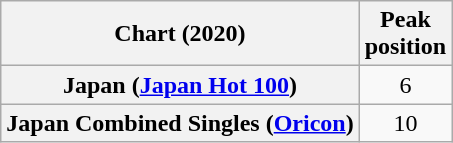<table class="wikitable sortable plainrowheaders" style="text-align:center">
<tr>
<th scope="col">Chart (2020)</th>
<th scope="col">Peak<br>position</th>
</tr>
<tr>
<th scope="row">Japan (<a href='#'>Japan Hot 100</a>)</th>
<td>6</td>
</tr>
<tr>
<th scope="row">Japan Combined Singles (<a href='#'>Oricon</a>)</th>
<td>10</td>
</tr>
</table>
